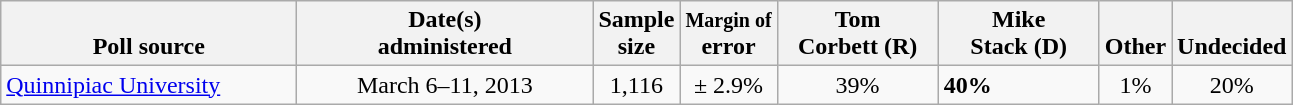<table class="wikitable">
<tr valign= bottom>
<th style="width:190px;">Poll source</th>
<th style="width:190px;">Date(s)<br>administered</th>
<th class=small>Sample<br>size</th>
<th><small>Margin of</small><br>error</th>
<th style="width:100px;">Tom<br>Corbett (R)</th>
<th style="width:100px;">Mike<br>Stack (D)</th>
<th style="width:40px;">Other</th>
<th style="width:40px;">Undecided</th>
</tr>
<tr>
<td><a href='#'>Quinnipiac University</a></td>
<td align=center>March 6–11, 2013</td>
<td align=center>1,116</td>
<td align=center>± 2.9%</td>
<td align=center>39%</td>
<td><strong>40%</strong></td>
<td align=center>1%</td>
<td align=center>20%</td>
</tr>
</table>
